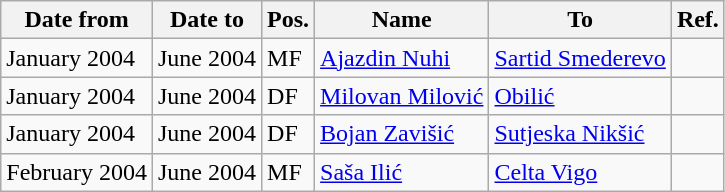<table class="wikitable">
<tr>
<th>Date from</th>
<th>Date to</th>
<th>Pos.</th>
<th>Name</th>
<th>To</th>
<th>Ref.</th>
</tr>
<tr>
<td>January 2004</td>
<td>June 2004</td>
<td>MF</td>
<td> <a href='#'>Ajazdin Nuhi</a></td>
<td> <a href='#'>Sartid Smederevo</a></td>
<td></td>
</tr>
<tr>
<td>January 2004</td>
<td>June 2004</td>
<td>DF</td>
<td> <a href='#'>Milovan Milović</a></td>
<td> <a href='#'>Obilić</a></td>
<td></td>
</tr>
<tr>
<td>January 2004</td>
<td>June 2004</td>
<td>DF</td>
<td> <a href='#'>Bojan Zavišić</a></td>
<td> <a href='#'>Sutjeska Nikšić</a></td>
<td></td>
</tr>
<tr>
<td>February 2004</td>
<td>June 2004</td>
<td>MF</td>
<td> <a href='#'>Saša Ilić</a></td>
<td> <a href='#'>Celta Vigo</a></td>
<td></td>
</tr>
</table>
